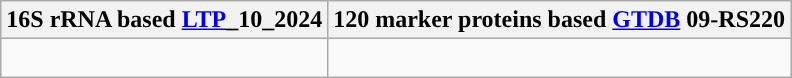<table class="wikitable">
<tr>
<th colspan=1>16S rRNA based <a href='#'>LTP</a>_10_2024</th>
<th colspan=1>120 marker proteins based <a href='#'>GTDB</a> 09-RS220</th>
</tr>
<tr>
<td style="vertical-align:top"><br></td>
<td><br></td>
</tr>
</table>
